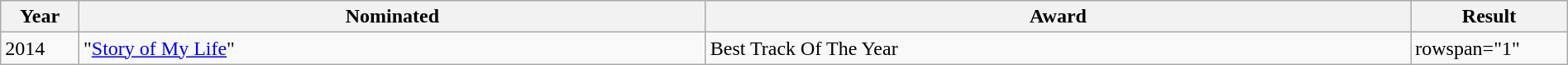<table class="wikitable" style="width:100%;">
<tr>
<th width=5%>Year</th>
<th style="width:40%;">Nominated</th>
<th style="width:45%;">Award</th>
<th style="width:10%;">Result</th>
</tr>
<tr>
<td>2014</td>
<td>"<a href='#'>Story of My Life</a>"</td>
<td>Best Track Of The Year</td>
<td>rowspan="1" </td>
</tr>
</table>
